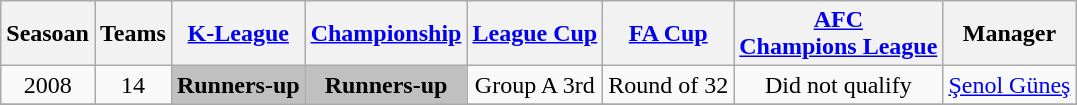<table class="wikitable" style="text-align:center">
<tr>
<th>Seasoan</th>
<th>Teams</th>
<th><a href='#'>K-League</a></th>
<th><a href='#'>Championship</a></th>
<th><a href='#'>League Cup</a></th>
<th><a href='#'>FA Cup</a></th>
<th><a href='#'>AFC<br>Champions League</a></th>
<th>Manager</th>
</tr>
<tr>
<td>2008</td>
<td>14</td>
<td bgcolor=silver><strong>Runners-up</strong></td>
<td bgcolor=silver><strong>Runners-up</strong></td>
<td>Group A 3rd</td>
<td>Round of 32</td>
<td>Did not qualify</td>
<td align=left> <a href='#'>Şenol Güneş</a></td>
</tr>
<tr>
</tr>
</table>
